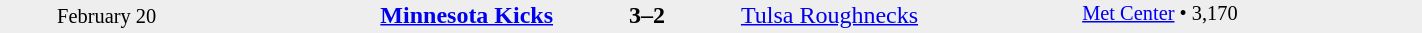<table style="width: 75%; background: #eeeeee;" cellspacing="0">
<tr>
<td style=font-size:85% align=center rowspan=3 width=15%>February 20</td>
<td width=24% align=right><strong><a href='#'>Minnesota Kicks</a></strong></td>
<td align=center width=13%><strong>3–2</strong></td>
<td width=24%><a href='#'>Tulsa Roughnecks</a></td>
<td style=font-size:85% rowspan=3 valign=top><a href='#'>Met Center</a> • 3,170</td>
</tr>
<tr style=font-size:85%>
<td align=right valign=top></td>
<td valign=top></td>
<td align=left valign=top></td>
</tr>
</table>
